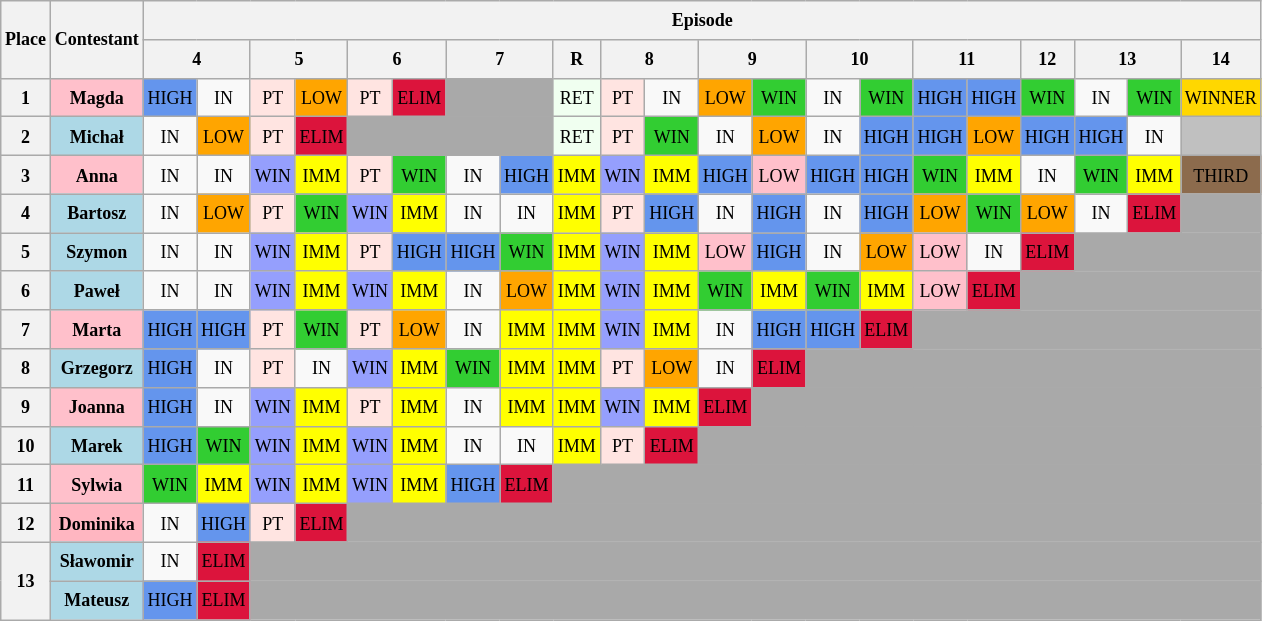<table class="wikitable" style="text-align: center; font-size: 9pt; line-height:20px;">
<tr>
<th rowspan="2">Place</th>
<th rowspan="2">Contestant</th>
<th colspan="21">Episode</th>
</tr>
<tr>
<th colspan="2">4</th>
<th colspan="2">5</th>
<th colspan="2">6</th>
<th colspan="2">7</th>
<th>R</th>
<th colspan="2">8</th>
<th colspan="2">9</th>
<th colspan="2">10</th>
<th colspan="2">11</th>
<th>12</th>
<th colspan="2">13</th>
<th>14</th>
</tr>
<tr>
<th>1</th>
<th style="background:pink">Magda</th>
<td bgcolor=cornflowerblue>HIGH</td>
<td>IN</td>
<td bgcolor=mistyrose>PT</td>
<td bgcolor=orange>LOW</td>
<td bgcolor=mistyrose>PT</td>
<td bgcolor=crimson>ELIM</td>
<td colspan="2" bgcolor=darkgrey></td>
<td style="background:honeydew">RET</td>
<td bgcolor=mistyrose>PT</td>
<td>IN</td>
<td bgcolor=orange>LOW</td>
<td bgcolor=limegreen>WIN</td>
<td>IN</td>
<td bgcolor=limegreen>WIN</td>
<td bgcolor=cornflowerblue>HIGH</td>
<td bgcolor=cornflowerblue>HIGH</td>
<td bgcolor=limegreen>WIN</td>
<td>IN</td>
<td bgcolor=limegreen>WIN</td>
<td bgcolor=gold>WINNER</td>
</tr>
<tr>
<th>2</th>
<th style="background:lightblue">Michał</th>
<td>IN</td>
<td bgcolor=orange>LOW</td>
<td bgcolor=mistyrose>PT</td>
<td bgcolor=crimson>ELIM</td>
<td colspan="4" bgcolor=darkgrey></td>
<td style="background:honeydew">RET</td>
<td bgcolor=mistyrose>PT</td>
<td bgcolor=limegreen>WIN</td>
<td>IN</td>
<td bgcolor=orange>LOW</td>
<td>IN</td>
<td bgcolor=cornflowerblue>HIGH</td>
<td bgcolor=cornflowerblue>HIGH</td>
<td bgcolor=orange>LOW</td>
<td bgcolor=cornflowerblue>HIGH</td>
<td bgcolor=cornflowerblue>HIGH</td>
<td>IN</td>
<td bgcolor=silver></td>
</tr>
<tr>
<th>3</th>
<th style="background:pink">Anna</th>
<td>IN</td>
<td>IN</td>
<td bgcolor=#959FFD>WIN</td>
<td bgcolor=yellow>IMM</td>
<td bgcolor=mistyrose>PT</td>
<td bgcolor=limegreen>WIN</td>
<td>IN</td>
<td bgcolor=cornflowerblue>HIGH</td>
<td bgcolor=yellow>IMM</td>
<td bgcolor=#959FFD>WIN</td>
<td bgcolor=yellow>IMM</td>
<td bgcolor=cornflowerblue>HIGH</td>
<td bgcolor=pink>LOW</td>
<td bgcolor=cornflowerblue>HIGH</td>
<td bgcolor=cornflowerblue>HIGH</td>
<td bgcolor=limegreen>WIN</td>
<td bgcolor=yellow>IMM</td>
<td>IN</td>
<td bgcolor=limegreen>WIN</td>
<td bgcolor=yellow>IMM</td>
<td bgcolor=#8c6b4d>THIRD</td>
</tr>
<tr>
<th>4</th>
<th style="background:lightblue">Bartosz</th>
<td>IN</td>
<td bgcolor=orange>LOW</td>
<td bgcolor=mistyrose>PT</td>
<td bgcolor=limegreen>WIN</td>
<td bgcolor=#959FFD>WIN</td>
<td bgcolor=yellow>IMM</td>
<td>IN</td>
<td>IN</td>
<td bgcolor=yellow>IMM</td>
<td bgcolor=mistyrose>PT</td>
<td bgcolor=cornflowerblue>HIGH</td>
<td>IN</td>
<td bgcolor=cornflowerblue>HIGH</td>
<td>IN</td>
<td bgcolor=cornflowerblue>HIGH</td>
<td bgcolor=orange>LOW</td>
<td bgcolor=limegreen>WIN</td>
<td bgcolor=orange>LOW</td>
<td>IN</td>
<td bgcolor=crimson>ELIM</td>
<td bgcolor="darkgrey"></td>
</tr>
<tr>
<th>5</th>
<th style="background:lightblue">Szymon</th>
<td>IN</td>
<td>IN</td>
<td bgcolor=#959FFD>WIN</td>
<td bgcolor=yellow>IMM</td>
<td bgcolor=mistyrose>PT</td>
<td bgcolor=cornflowerblue>HIGH</td>
<td bgcolor=cornflowerblue>HIGH</td>
<td bgcolor=limegreen>WIN</td>
<td bgcolor=yellow>IMM</td>
<td bgcolor=#959FFD>WIN</td>
<td bgcolor=yellow>IMM</td>
<td bgcolor=pink>LOW</td>
<td bgcolor=cornflowerblue>HIGH</td>
<td>IN</td>
<td bgcolor=orange>LOW</td>
<td bgcolor=pink>LOW</td>
<td>IN</td>
<td bgcolor=crimson>ELIM</td>
<td colspan="3" bgcolor="darkgrey"></td>
</tr>
<tr>
<th>6</th>
<th style="background:lightblue">Paweł</th>
<td>IN</td>
<td>IN</td>
<td bgcolor=#959FFD>WIN</td>
<td bgcolor=yellow>IMM</td>
<td bgcolor=#959FFD>WIN</td>
<td bgcolor=yellow>IMM</td>
<td>IN</td>
<td bgcolor=orange>LOW</td>
<td bgcolor=yellow>IMM</td>
<td bgcolor=#959FFD>WIN</td>
<td bgcolor=yellow>IMM</td>
<td bgcolor=limegreen>WIN</td>
<td bgcolor=yellow>IMM</td>
<td bgcolor=limegreen>WIN</td>
<td bgcolor=yellow>IMM</td>
<td bgcolor=pink>LOW</td>
<td bgcolor=crimson>ELIM</td>
<td colspan="4" bgcolor="darkgrey"></td>
</tr>
<tr>
<th>7</th>
<th style="background:pink">Marta</th>
<td bgcolor=cornflowerblue>HIGH</td>
<td bgcolor=cornflowerblue>HIGH</td>
<td bgcolor=mistyrose>PT</td>
<td bgcolor=limegreen>WIN</td>
<td bgcolor=mistyrose>PT</td>
<td bgcolor=orange>LOW</td>
<td>IN</td>
<td bgcolor=yellow>IMM</td>
<td bgcolor=yellow>IMM</td>
<td bgcolor=#959FFD>WIN</td>
<td bgcolor=yellow>IMM</td>
<td>IN</td>
<td bgcolor=cornflowerblue>HIGH</td>
<td bgcolor=cornflowerblue>HIGH</td>
<td bgcolor=crimson>ELIM</td>
<td colspan="6" bgcolor="darkgrey"></td>
</tr>
<tr>
<th>8</th>
<th style="background:lightblue">Grzegorz</th>
<td bgcolor=cornflowerblue>HIGH</td>
<td>IN</td>
<td bgcolor=mistyrose>PT</td>
<td>IN</td>
<td bgcolor=#959FFD>WIN</td>
<td bgcolor=yellow>IMM</td>
<td bgcolor=limegreen>WIN</td>
<td bgcolor=yellow>IMM</td>
<td bgcolor=yellow>IMM</td>
<td bgcolor=mistyrose>PT</td>
<td bgcolor=orange>LOW</td>
<td>IN</td>
<td bgcolor=crimson>ELIM</td>
<td colspan="8" bgcolor="darkgrey"></td>
</tr>
<tr>
<th>9</th>
<th style="background:pink">Joanna</th>
<td bgcolor=cornflowerblue>HIGH</td>
<td>IN</td>
<td bgcolor=#959FFD>WIN</td>
<td bgcolor=yellow>IMM</td>
<td bgcolor=mistyrose>PT</td>
<td bgcolor=yellow>IMM</td>
<td>IN</td>
<td bgcolor=yellow>IMM</td>
<td bgcolor=yellow>IMM</td>
<td bgcolor=#959FFD>WIN</td>
<td bgcolor=yellow>IMM</td>
<td bgcolor=crimson>ELIM</td>
<td colspan="9" bgcolor="darkgrey"></td>
</tr>
<tr>
<th>10</th>
<th style="background:lightblue">Marek</th>
<td bgcolor=cornflowerblue>HIGH</td>
<td bgcolor=limegreen>WIN</td>
<td bgcolor=#959FFD>WIN</td>
<td bgcolor=yellow>IMM</td>
<td bgcolor=#959FFD>WIN</td>
<td bgcolor=yellow>IMM</td>
<td>IN</td>
<td>IN</td>
<td bgcolor=yellow>IMM</td>
<td bgcolor=mistyrose>PT</td>
<td bgcolor=crimson>ELIM</td>
<td colspan="10" bgcolor="darkgrey"></td>
</tr>
<tr>
<th>11</th>
<th style="background:pink">Sylwia</th>
<td bgcolor=limegreen>WIN</td>
<td bgcolor=yellow>IMM</td>
<td bgcolor=#959FFD>WIN</td>
<td bgcolor=yellow>IMM</td>
<td bgcolor=#959FFD>WIN</td>
<td bgcolor=yellow>IMM</td>
<td bgcolor=cornflowerblue>HIGH</td>
<td bgcolor=crimson>ELIM</td>
<td colspan="13" bgcolor="darkgrey"></td>
</tr>
<tr>
<th>12</th>
<th style="background:lightpink">Dominika</th>
<td>IN</td>
<td bgcolor=cornflowerblue>HIGH</td>
<td bgcolor=mistyrose>PT</td>
<td bgcolor=crimson>ELIM</td>
<td colspan="17" bgcolor="darkgrey"></td>
</tr>
<tr>
<th rowspan="2">13</th>
<th style="background:lightblue">Sławomir</th>
<td>IN</td>
<td bgcolor=crimson>ELIM</td>
<td colspan="19" bgcolor=darkgrey></td>
</tr>
<tr>
<th style="background:lightblue">Mateusz</th>
<td bgcolor=cornflowerblue>HIGH</td>
<td bgcolor=crimson>ELIM</td>
<td colspan="19" bgcolor=darkgrey></td>
</tr>
</table>
